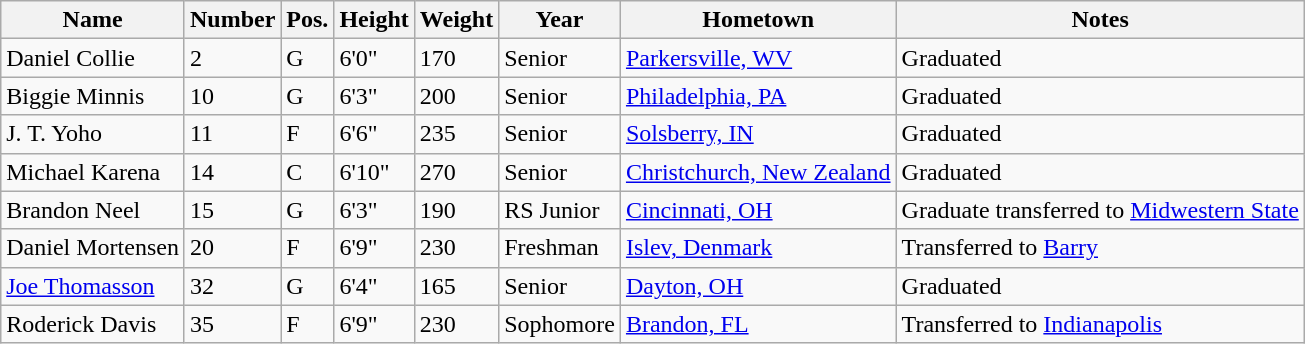<table class="wikitable sortable" border="1">
<tr>
<th>Name</th>
<th>Number</th>
<th>Pos.</th>
<th>Height</th>
<th>Weight</th>
<th>Year</th>
<th>Hometown</th>
<th class="unsortable">Notes</th>
</tr>
<tr>
<td>Daniel Collie</td>
<td>2</td>
<td>G</td>
<td>6'0"</td>
<td>170</td>
<td>Senior</td>
<td><a href='#'>Parkersville, WV</a></td>
<td>Graduated</td>
</tr>
<tr>
<td>Biggie Minnis</td>
<td>10</td>
<td>G</td>
<td>6'3"</td>
<td>200</td>
<td>Senior</td>
<td><a href='#'>Philadelphia, PA</a></td>
<td>Graduated</td>
</tr>
<tr>
<td>J. T. Yoho</td>
<td>11</td>
<td>F</td>
<td>6'6"</td>
<td>235</td>
<td>Senior</td>
<td><a href='#'>Solsberry, IN</a></td>
<td>Graduated</td>
</tr>
<tr>
<td>Michael Karena</td>
<td>14</td>
<td>C</td>
<td>6'10"</td>
<td>270</td>
<td>Senior</td>
<td><a href='#'>Christchurch, New Zealand</a></td>
<td>Graduated</td>
</tr>
<tr>
<td>Brandon Neel</td>
<td>15</td>
<td>G</td>
<td>6'3"</td>
<td>190</td>
<td>RS Junior</td>
<td><a href='#'>Cincinnati, OH</a></td>
<td>Graduate transferred to <a href='#'>Midwestern State</a></td>
</tr>
<tr>
<td>Daniel Mortensen</td>
<td>20</td>
<td>F</td>
<td>6'9"</td>
<td>230</td>
<td>Freshman</td>
<td><a href='#'>Islev, Denmark</a></td>
<td>Transferred to <a href='#'>Barry</a></td>
</tr>
<tr>
<td><a href='#'>Joe Thomasson</a></td>
<td>32</td>
<td>G</td>
<td>6'4"</td>
<td>165</td>
<td>Senior</td>
<td><a href='#'>Dayton, OH</a></td>
<td>Graduated</td>
</tr>
<tr>
<td>Roderick Davis</td>
<td>35</td>
<td>F</td>
<td>6'9"</td>
<td>230</td>
<td>Sophomore</td>
<td><a href='#'>Brandon, FL</a></td>
<td>Transferred to <a href='#'>Indianapolis</a></td>
</tr>
</table>
